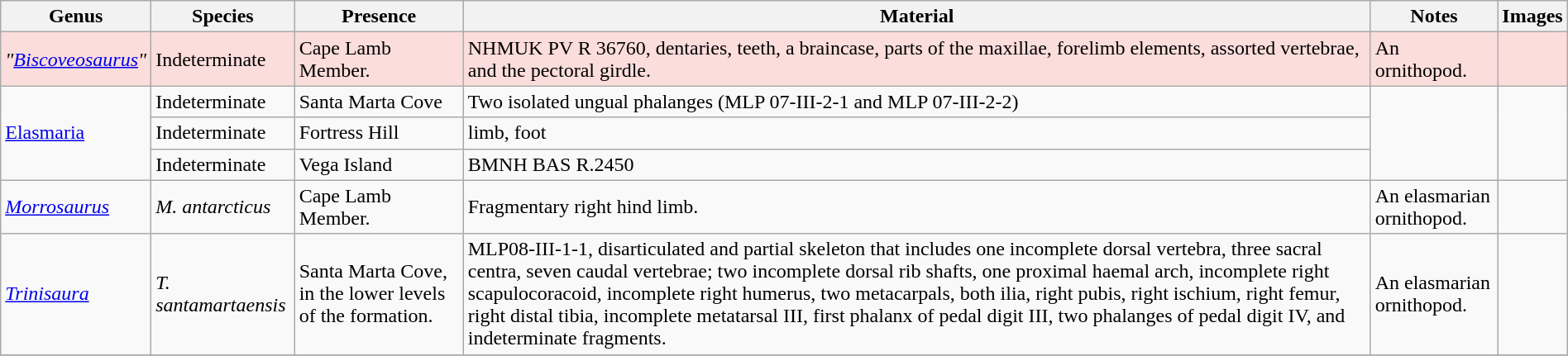<table class="wikitable sortable"  style="margin:auto; width:100%;">
<tr>
<th>Genus</th>
<th>Species</th>
<th>Presence</th>
<th>Material</th>
<th>Notes</th>
<th>Images</th>
</tr>
<tr>
<td style="background:#fbdddb;"><em>"<a href='#'>Biscoveosaurus</a>"</em></td>
<td style="background:#fbdddb;">Indeterminate</td>
<td style="background:#fbdddb;">Cape Lamb Member.</td>
<td style="background:#fbdddb;">NHMUK PV R 36760, dentaries, teeth, a braincase, parts of the maxillae, forelimb elements, assorted vertebrae, and the pectoral girdle.</td>
<td style="background:#fbdddb;">An ornithopod.</td>
<td style="background:#fbdddb;"></td>
</tr>
<tr>
<td rowspan="3"><a href='#'>Elasmaria</a></td>
<td>Indeterminate</td>
<td>Santa Marta Cove</td>
<td>Two isolated ungual phalanges (MLP 07-III-2-1 and MLP 07-III-2-2)</td>
<td rowspan="3"></td>
<td rowspan="3"></td>
</tr>
<tr>
<td>Indeterminate</td>
<td>Fortress Hill</td>
<td>limb, foot</td>
</tr>
<tr>
<td>Indeterminate</td>
<td>Vega Island</td>
<td>BMNH BAS R.2450</td>
</tr>
<tr>
<td><em><a href='#'>Morrosaurus</a></em></td>
<td><em>M. antarcticus</em></td>
<td>Cape Lamb Member.</td>
<td>Fragmentary right hind limb.</td>
<td>An elasmarian ornithopod.</td>
<td></td>
</tr>
<tr>
<td><em><a href='#'>Trinisaura</a></em></td>
<td><em>T. santamartaensis</em></td>
<td>Santa Marta Cove, in the lower levels of the formation.</td>
<td>MLP08-III-1-1, disarticulated and partial skeleton that includes one incomplete dorsal vertebra, three sacral centra, seven caudal vertebrae; two incomplete dorsal rib shafts, one proximal haemal arch, incomplete right scapulocoracoid, incomplete right humerus, two metacarpals, both ilia, right pubis, right ischium, right femur, right distal tibia, incomplete metatarsal III, first phalanx of pedal digit III, two phalanges of pedal digit IV, and indeterminate fragments.</td>
<td>An elasmarian ornithopod.</td>
<td></td>
</tr>
<tr>
</tr>
</table>
